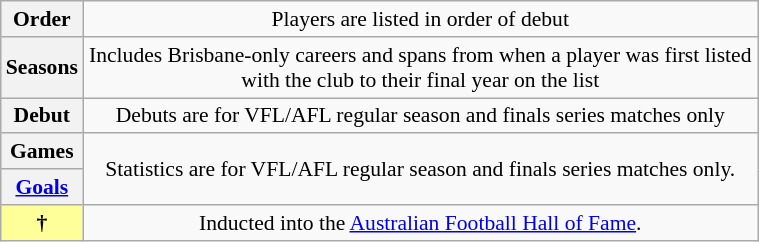<table class="wikitable plainrowheaders"  style="font-size:90%; text-align:center; width:40%;">
<tr>
<th scope="row" style="text-align:center;">Order</th>
<td>Players are listed in order of debut</td>
</tr>
<tr>
<th scope="row" style="text-align:center;">Seasons</th>
<td>Includes Brisbane-only careers and spans from when a player was first listed with the club to their final year on the list</td>
</tr>
<tr>
<th scope="row" style="text-align:center;">Debut</th>
<td>Debuts are for VFL/AFL regular season and finals series matches only</td>
</tr>
<tr>
<th scope="row" style="text-align:center;">Games</th>
<td rowspan="2">Statistics are for VFL/AFL regular season and finals series matches only.</td>
</tr>
<tr>
<th scope="row" style="text-align:center;"><a href='#'>Goals</a></th>
</tr>
<tr>
<th scope="row" style="text-align:center; background:#FFFF99">†</th>
<td>Inducted into the <a href='#'>Australian Football Hall of Fame</a>.</td>
</tr>
</table>
